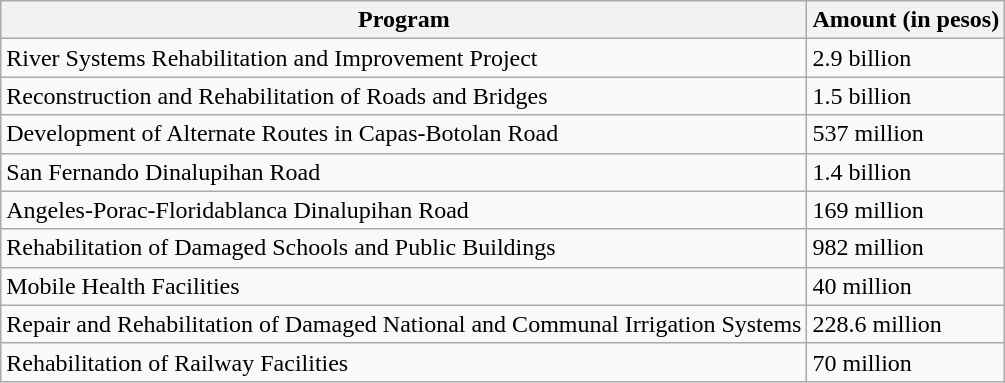<table class="wikitable">
<tr>
<th>Program</th>
<th>Amount (in pesos)</th>
</tr>
<tr>
<td>River Systems Rehabilitation and Improvement Project</td>
<td>2.9 billion</td>
</tr>
<tr>
<td>Reconstruction and Rehabilitation of Roads and Bridges</td>
<td>1.5 billion</td>
</tr>
<tr>
<td>Development of Alternate Routes in Capas-Botolan Road</td>
<td>537 million</td>
</tr>
<tr>
<td>San Fernando Dinalupihan Road</td>
<td>1.4 billion</td>
</tr>
<tr>
<td>Angeles-Porac-Floridablanca Dinalupihan Road</td>
<td>169 million</td>
</tr>
<tr>
<td>Rehabilitation of Damaged Schools and Public Buildings</td>
<td>982 million</td>
</tr>
<tr>
<td>Mobile Health Facilities</td>
<td>40 million</td>
</tr>
<tr>
<td>Repair and Rehabilitation of Damaged National and Communal Irrigation Systems</td>
<td>228.6 million</td>
</tr>
<tr>
<td>Rehabilitation of Railway Facilities</td>
<td>70 million</td>
</tr>
</table>
